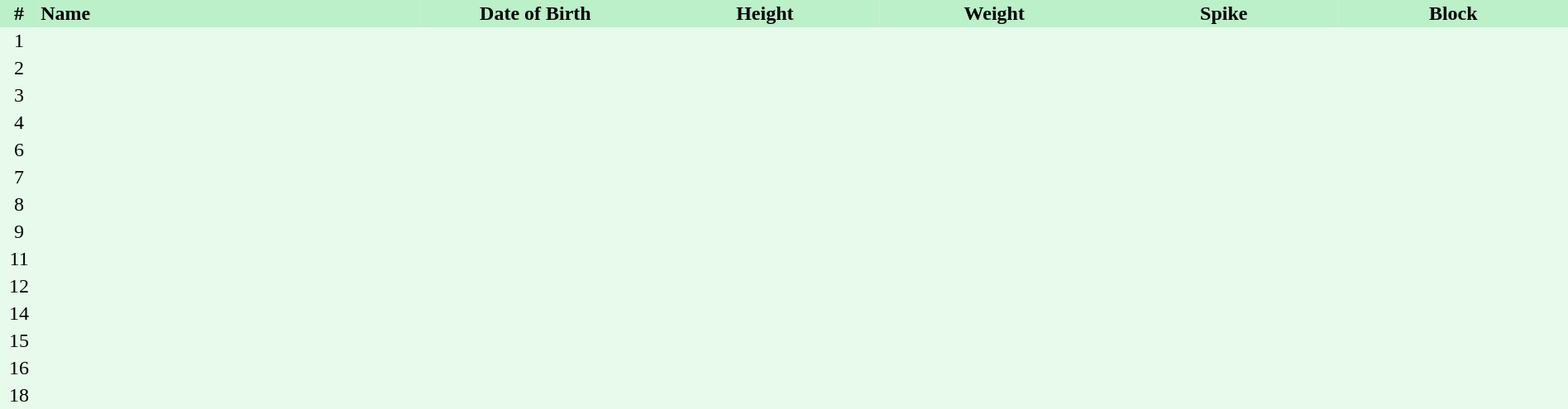<table border=0 cellpadding=2 cellspacing=0  |- bgcolor=#FFECCE style=text-align:center; font-size:90%; width=100%>
<tr bgcolor=#BBF0C9>
<th width=2%>#</th>
<th align=left width=20%>Name</th>
<th width=12%>Date of Birth</th>
<th width=12%>Height</th>
<th width=12%>Weight</th>
<th width=12%>Spike</th>
<th width=12%>Block</th>
</tr>
<tr bgcolor=#E7FAEC>
<td>1</td>
<td align=left></td>
<td align=right></td>
<td></td>
<td></td>
<td></td>
<td></td>
</tr>
<tr bgcolor=#E7FAEC>
<td>2</td>
<td align=left></td>
<td align=right></td>
<td></td>
<td></td>
<td></td>
<td></td>
</tr>
<tr bgcolor=#E7FAEC>
<td>3</td>
<td align=left></td>
<td align=right></td>
<td></td>
<td></td>
<td></td>
<td></td>
</tr>
<tr bgcolor=#E7FAEC>
<td>4</td>
<td align=left></td>
<td align=right></td>
<td></td>
<td></td>
<td></td>
<td></td>
</tr>
<tr bgcolor=#E7FAEC>
<td>6</td>
<td align=left></td>
<td align=right></td>
<td></td>
<td></td>
<td></td>
<td></td>
</tr>
<tr bgcolor=#E7FAEC>
<td>7</td>
<td align=left></td>
<td align=right></td>
<td></td>
<td></td>
<td></td>
<td></td>
</tr>
<tr bgcolor=#E7FAEC>
<td>8</td>
<td align=left></td>
<td align=right></td>
<td></td>
<td></td>
<td></td>
<td></td>
</tr>
<tr bgcolor=#E7FAEC>
<td>9</td>
<td align=left></td>
<td align=right></td>
<td></td>
<td></td>
<td></td>
<td></td>
</tr>
<tr bgcolor=#E7FAEC>
<td>11</td>
<td align=left></td>
<td align=right></td>
<td></td>
<td></td>
<td></td>
<td></td>
</tr>
<tr bgcolor=#E7FAEC>
<td>12</td>
<td align=left></td>
<td align=right></td>
<td></td>
<td></td>
<td></td>
<td></td>
</tr>
<tr bgcolor=#E7FAEC>
<td>14</td>
<td align=left></td>
<td align=right></td>
<td></td>
<td></td>
<td></td>
<td></td>
</tr>
<tr bgcolor=#E7FAEC>
<td>15</td>
<td align=left></td>
<td align=right></td>
<td></td>
<td></td>
<td></td>
<td></td>
</tr>
<tr bgcolor=#E7FAEC>
<td>16</td>
<td align=left></td>
<td align=right></td>
<td></td>
<td></td>
<td></td>
<td></td>
</tr>
<tr bgcolor=#E7FAEC>
<td>18</td>
<td align=left></td>
<td align=right></td>
<td></td>
<td></td>
<td></td>
<td></td>
</tr>
</table>
